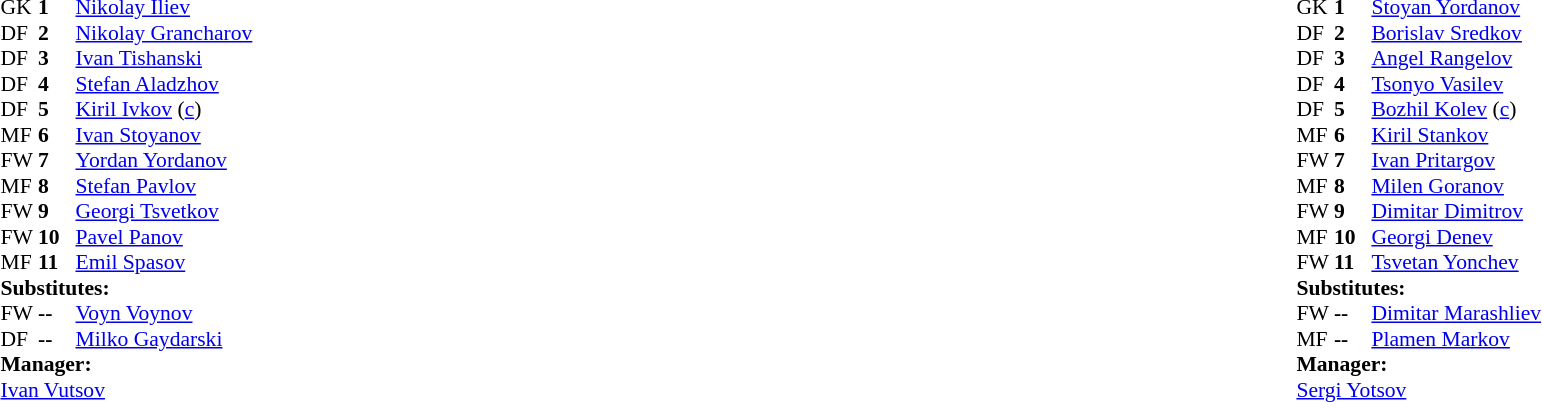<table style="width:100%">
<tr>
<td style="vertical-align:top;width:50%"><br><table style="font-size:90%" cellspacing="0" cellpadding="0">
<tr>
<th width="25"></th>
<th width="25"></th>
</tr>
<tr>
<td>GK</td>
<td><strong>1</strong></td>
<td> <a href='#'>Nikolay Iliev</a></td>
</tr>
<tr>
<td>DF</td>
<td><strong>2</strong></td>
<td> <a href='#'>Nikolay Grancharov</a></td>
</tr>
<tr>
<td>DF</td>
<td><strong>3</strong></td>
<td> <a href='#'>Ivan Tishanski</a></td>
</tr>
<tr>
<td>DF</td>
<td><strong>4</strong></td>
<td> <a href='#'>Stefan Aladzhov</a></td>
</tr>
<tr>
<td>DF</td>
<td><strong>5</strong></td>
<td> <a href='#'>Kiril Ivkov</a> (<a href='#'>c</a>)</td>
</tr>
<tr>
<td>MF</td>
<td><strong>6</strong></td>
<td> <a href='#'>Ivan Stoyanov</a></td>
</tr>
<tr>
<td>FW</td>
<td><strong>7</strong></td>
<td> <a href='#'>Yordan Yordanov</a></td>
</tr>
<tr>
<td>MF</td>
<td><strong>8</strong></td>
<td> <a href='#'>Stefan Pavlov</a></td>
<td></td>
<td></td>
</tr>
<tr>
<td>FW</td>
<td><strong>9</strong></td>
<td> <a href='#'>Georgi Tsvetkov</a></td>
</tr>
<tr>
<td>FW</td>
<td><strong>10</strong></td>
<td> <a href='#'>Pavel Panov</a></td>
</tr>
<tr>
<td>MF</td>
<td><strong>11</strong></td>
<td> <a href='#'>Emil Spasov</a></td>
<td></td>
<td></td>
</tr>
<tr>
<td colspan=4><strong>Substitutes:</strong></td>
</tr>
<tr>
<td>FW</td>
<td><strong>--</strong></td>
<td> <a href='#'>Voyn Voynov</a></td>
<td></td>
<td></td>
</tr>
<tr>
<td>DF</td>
<td><strong>--</strong></td>
<td> <a href='#'>Milko Gaydarski</a></td>
<td></td>
<td></td>
</tr>
<tr>
<td colspan=4><strong>Manager:</strong></td>
</tr>
<tr>
<td colspan="4"> <a href='#'>Ivan Vutsov</a></td>
</tr>
</table>
</td>
<td valign="top"></td>
<td valign="top" width="50%"><br><table cellspacing="0" cellpadding="0" style="font-size:90%;margin:auto">
<tr>
<th width="25"></th>
<th width="25"></th>
</tr>
<tr>
<td>GK</td>
<td><strong>1</strong></td>
<td> <a href='#'>Stoyan Yordanov</a></td>
</tr>
<tr>
<td>DF</td>
<td><strong>2</strong></td>
<td> <a href='#'>Borislav Sredkov</a></td>
</tr>
<tr>
<td>DF</td>
<td><strong>3</strong></td>
<td> <a href='#'>Angel Rangelov</a></td>
</tr>
<tr>
<td>DF</td>
<td><strong>4</strong></td>
<td> <a href='#'>Tsonyo Vasilev</a></td>
</tr>
<tr>
<td>DF</td>
<td><strong>5</strong></td>
<td> <a href='#'>Bozhil Kolev</a> (<a href='#'>c</a>)</td>
</tr>
<tr>
<td>MF</td>
<td><strong>6</strong></td>
<td> <a href='#'>Kiril Stankov</a></td>
</tr>
<tr>
<td>FW</td>
<td><strong>7</strong></td>
<td> <a href='#'>Ivan Pritargov</a></td>
<td></td>
<td></td>
</tr>
<tr>
<td>MF</td>
<td><strong>8</strong></td>
<td> <a href='#'>Milen Goranov</a></td>
</tr>
<tr>
<td>FW</td>
<td><strong>9</strong></td>
<td> <a href='#'>Dimitar Dimitrov</a></td>
</tr>
<tr>
<td>MF</td>
<td><strong>10</strong></td>
<td> <a href='#'>Georgi Denev</a></td>
</tr>
<tr>
<td>FW</td>
<td><strong>11</strong></td>
<td> <a href='#'>Tsvetan Yonchev</a></td>
<td></td>
<td></td>
</tr>
<tr>
<td colspan=4><strong>Substitutes:</strong></td>
</tr>
<tr>
<td>FW</td>
<td><strong>--</strong></td>
<td> <a href='#'>Dimitar Marashliev</a></td>
<td></td>
<td></td>
</tr>
<tr>
<td>MF</td>
<td><strong>--</strong></td>
<td> <a href='#'>Plamen Markov</a></td>
<td></td>
<td></td>
</tr>
<tr>
<td colspan=4><strong>Manager:</strong></td>
</tr>
<tr>
<td colspan="4"> <a href='#'>Sergi Yotsov</a></td>
</tr>
</table>
</td>
</tr>
</table>
